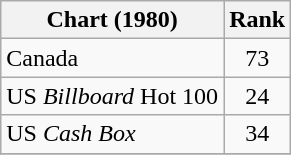<table class="wikitable sortable">
<tr>
<th>Chart (1980)</th>
<th style="text-align:center;">Rank</th>
</tr>
<tr>
<td>Canada </td>
<td style="text-align:center;">73</td>
</tr>
<tr>
<td>US <em>Billboard</em> Hot 100</td>
<td style="text-align:center;">24</td>
</tr>
<tr>
<td>US <em>Cash Box</em> </td>
<td style="text-align:center;">34</td>
</tr>
<tr>
</tr>
</table>
